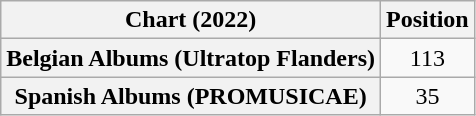<table class="wikitable plainrowheaders sortable" style="text-align:center">
<tr>
<th scope="col">Chart (2022)</th>
<th scope="col">Position</th>
</tr>
<tr>
<th scope="row">Belgian Albums (Ultratop Flanders)</th>
<td>113</td>
</tr>
<tr>
<th scope="row">Spanish Albums (PROMUSICAE)</th>
<td>35</td>
</tr>
</table>
